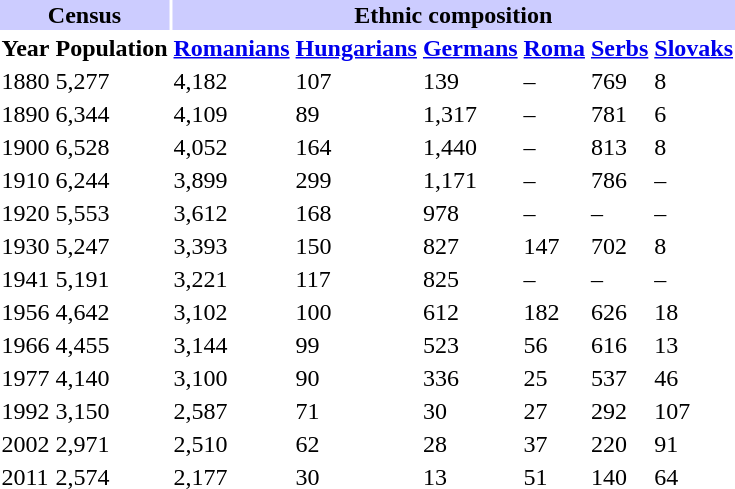<table class="toccolours">
<tr>
<th align="center" colspan="2" style="background:#ccccff;">Census</th>
<th align="center" colspan="6" style="background:#ccccff;">Ethnic composition</th>
</tr>
<tr>
<th>Year</th>
<th>Population</th>
<th><a href='#'>Romanians</a></th>
<th><a href='#'>Hungarians</a></th>
<th><a href='#'>Germans</a></th>
<th><a href='#'>Roma</a></th>
<th><a href='#'>Serbs</a></th>
<th><a href='#'>Slovaks</a></th>
</tr>
<tr>
<td>1880</td>
<td>5,277</td>
<td>4,182</td>
<td>107</td>
<td>139</td>
<td>–</td>
<td>769</td>
<td>8</td>
</tr>
<tr>
<td>1890</td>
<td>6,344</td>
<td>4,109</td>
<td>89</td>
<td>1,317</td>
<td>–</td>
<td>781</td>
<td>6</td>
</tr>
<tr>
<td>1900</td>
<td>6,528</td>
<td>4,052</td>
<td>164</td>
<td>1,440</td>
<td>–</td>
<td>813</td>
<td>8</td>
</tr>
<tr>
<td>1910</td>
<td>6,244</td>
<td>3,899</td>
<td>299</td>
<td>1,171</td>
<td>–</td>
<td>786</td>
<td>–</td>
</tr>
<tr>
<td>1920</td>
<td>5,553</td>
<td>3,612</td>
<td>168</td>
<td>978</td>
<td>–</td>
<td>–</td>
<td>–</td>
</tr>
<tr>
<td>1930</td>
<td>5,247</td>
<td>3,393</td>
<td>150</td>
<td>827</td>
<td>147</td>
<td>702</td>
<td>8</td>
</tr>
<tr>
<td>1941</td>
<td>5,191</td>
<td>3,221</td>
<td>117</td>
<td>825</td>
<td>–</td>
<td>–</td>
<td>–</td>
</tr>
<tr>
<td>1956</td>
<td>4,642</td>
<td>3,102</td>
<td>100</td>
<td>612</td>
<td>182</td>
<td>626</td>
<td>18</td>
</tr>
<tr>
<td>1966</td>
<td>4,455</td>
<td>3,144</td>
<td>99</td>
<td>523</td>
<td>56</td>
<td>616</td>
<td>13</td>
</tr>
<tr>
<td>1977</td>
<td>4,140</td>
<td>3,100</td>
<td>90</td>
<td>336</td>
<td>25</td>
<td>537</td>
<td>46</td>
</tr>
<tr>
<td>1992</td>
<td>3,150</td>
<td>2,587</td>
<td>71</td>
<td>30</td>
<td>27</td>
<td>292</td>
<td>107</td>
</tr>
<tr>
<td>2002</td>
<td>2,971</td>
<td>2,510</td>
<td>62</td>
<td>28</td>
<td>37</td>
<td>220</td>
<td>91</td>
</tr>
<tr>
<td>2011</td>
<td>2,574</td>
<td>2,177</td>
<td>30</td>
<td>13</td>
<td>51</td>
<td>140</td>
<td>64</td>
</tr>
</table>
